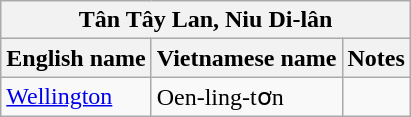<table class="wikitable sortable">
<tr>
<th colspan="3"> Tân Tây Lan, Niu Di-lân</th>
</tr>
<tr>
<th>English name</th>
<th>Vietnamese name</th>
<th>Notes</th>
</tr>
<tr>
<td><a href='#'>Wellington</a></td>
<td>Oen-ling-tơn</td>
</tr>
</table>
